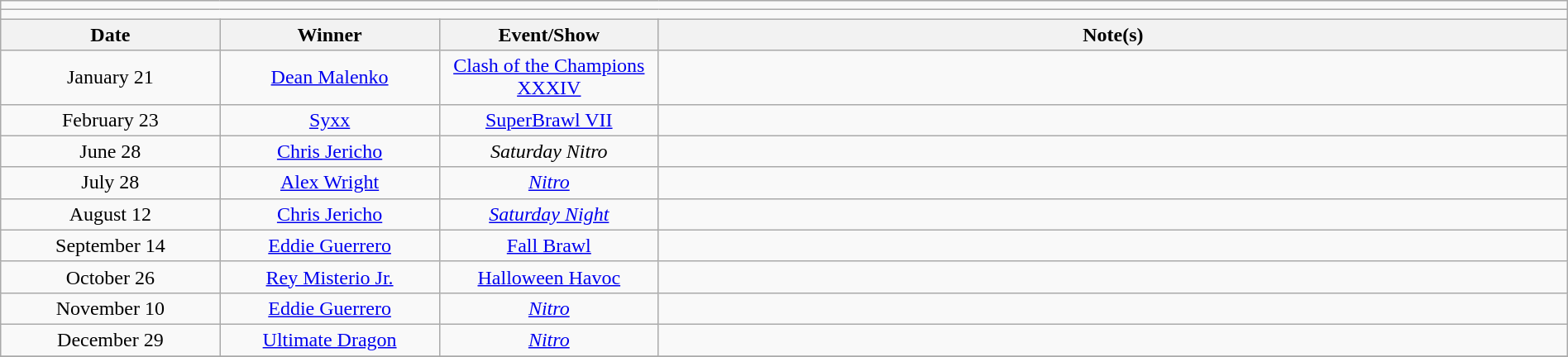<table class="wikitable" style="text-align:center; width:100%;">
<tr>
<td colspan="5"></td>
</tr>
<tr>
<td colspan="5"><strong></strong></td>
</tr>
<tr>
<th width=14%>Date</th>
<th width=14%>Winner</th>
<th width=14%>Event/Show</th>
<th width=58%>Note(s)</th>
</tr>
<tr>
<td>January 21</td>
<td><a href='#'>Dean Malenko</a></td>
<td><a href='#'>Clash of the Champions XXXIV</a></td>
<td align=left></td>
</tr>
<tr>
<td>February 23</td>
<td><a href='#'>Syxx</a></td>
<td><a href='#'>SuperBrawl VII</a></td>
<td align=left></td>
</tr>
<tr>
<td>June 28</td>
<td><a href='#'>Chris Jericho</a></td>
<td><em>Saturday Nitro</em></td>
<td align=left></td>
</tr>
<tr>
<td>July 28</td>
<td><a href='#'>Alex Wright</a></td>
<td><em><a href='#'>Nitro</a></em></td>
<td align=left></td>
</tr>
<tr>
<td>August 12</td>
<td><a href='#'>Chris Jericho</a></td>
<td><em><a href='#'>Saturday Night</a></em></td>
<td align=left></td>
</tr>
<tr>
<td>September 14</td>
<td><a href='#'>Eddie Guerrero</a></td>
<td><a href='#'>Fall Brawl</a></td>
<td align=left></td>
</tr>
<tr>
<td>October 26</td>
<td><a href='#'>Rey Misterio Jr.</a></td>
<td><a href='#'>Halloween Havoc</a></td>
<td align=left></td>
</tr>
<tr>
<td>November 10</td>
<td><a href='#'>Eddie Guerrero</a></td>
<td><em><a href='#'>Nitro</a></em></td>
<td align=left></td>
</tr>
<tr>
<td>December 29</td>
<td><a href='#'>Ultimate Dragon</a></td>
<td><em><a href='#'>Nitro</a></em></td>
<td align=left></td>
</tr>
<tr>
</tr>
</table>
